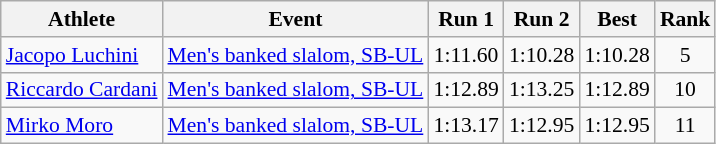<table class="wikitable" style="font-size:90%">
<tr>
<th>Athlete</th>
<th>Event</th>
<th>Run 1</th>
<th>Run 2</th>
<th>Best</th>
<th>Rank</th>
</tr>
<tr align=center>
<td align=left><a href='#'>Jacopo Luchini</a></td>
<td align=left><a href='#'>Men's banked slalom, SB-UL</a></td>
<td>1:11.60</td>
<td>1:10.28</td>
<td>1:10.28</td>
<td>5</td>
</tr>
<tr align=center>
<td align=left><a href='#'>Riccardo Cardani</a></td>
<td align=left><a href='#'>Men's banked slalom, SB-UL</a></td>
<td>1:12.89</td>
<td>1:13.25</td>
<td>1:12.89</td>
<td>10</td>
</tr>
<tr align=center>
<td align=left><a href='#'>Mirko Moro</a></td>
<td align=left><a href='#'>Men's banked slalom, SB-UL</a></td>
<td>1:13.17</td>
<td>1:12.95</td>
<td>1:12.95</td>
<td>11</td>
</tr>
</table>
